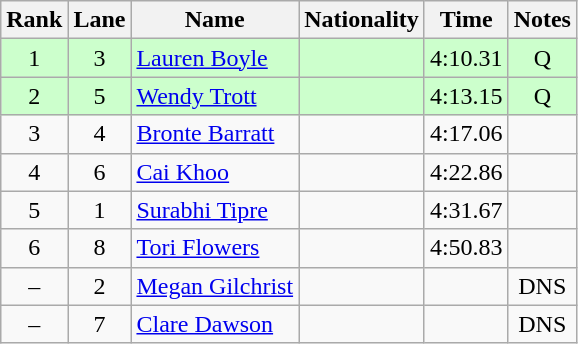<table class="wikitable sortable" style="text-align:center">
<tr>
<th>Rank</th>
<th>Lane</th>
<th>Name</th>
<th>Nationality</th>
<th>Time</th>
<th>Notes</th>
</tr>
<tr bgcolor=ccffcc>
<td>1</td>
<td>3</td>
<td align=left><a href='#'>Lauren Boyle</a></td>
<td align=left></td>
<td>4:10.31</td>
<td>Q</td>
</tr>
<tr bgcolor=ccffcc>
<td>2</td>
<td>5</td>
<td align=left><a href='#'>Wendy Trott</a></td>
<td align=left></td>
<td>4:13.15</td>
<td>Q</td>
</tr>
<tr>
<td>3</td>
<td>4</td>
<td align=left><a href='#'>Bronte Barratt</a></td>
<td align=left></td>
<td>4:17.06</td>
<td></td>
</tr>
<tr>
<td>4</td>
<td>6</td>
<td align=left><a href='#'>Cai Khoo</a></td>
<td align=left></td>
<td>4:22.86</td>
<td></td>
</tr>
<tr>
<td>5</td>
<td>1</td>
<td align=left><a href='#'>Surabhi Tipre</a></td>
<td align=left></td>
<td>4:31.67</td>
<td></td>
</tr>
<tr>
<td>6</td>
<td>8</td>
<td align=left><a href='#'>Tori Flowers</a></td>
<td align=left></td>
<td>4:50.83</td>
<td></td>
</tr>
<tr>
<td>–</td>
<td>2</td>
<td align=left><a href='#'>Megan Gilchrist</a></td>
<td align=left></td>
<td></td>
<td>DNS</td>
</tr>
<tr>
<td>–</td>
<td>7</td>
<td align=left><a href='#'>Clare Dawson</a></td>
<td align=left></td>
<td></td>
<td>DNS</td>
</tr>
</table>
